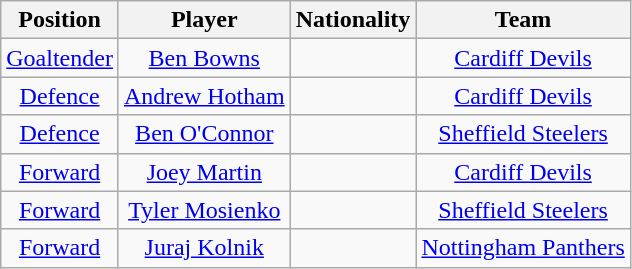<table class="wikitable">
<tr>
<th>Position</th>
<th>Player</th>
<th>Nationality</th>
<th>Team</th>
</tr>
<tr align="center">
<td><a href='#'>Goaltender</a></td>
<td><a href='#'>Ben Bowns</a></td>
<td></td>
<td><a href='#'>Cardiff Devils</a></td>
</tr>
<tr align="center">
<td><a href='#'>Defence</a></td>
<td><a href='#'>Andrew Hotham</a></td>
<td></td>
<td><a href='#'>Cardiff Devils</a></td>
</tr>
<tr align="center">
<td><a href='#'>Defence</a></td>
<td><a href='#'>Ben O'Connor</a></td>
<td></td>
<td><a href='#'>Sheffield Steelers</a></td>
</tr>
<tr align="center">
<td><a href='#'>Forward</a></td>
<td><a href='#'>Joey Martin</a></td>
<td></td>
<td><a href='#'>Cardiff Devils</a></td>
</tr>
<tr align="center">
<td><a href='#'>Forward</a></td>
<td><a href='#'>Tyler Mosienko</a></td>
<td></td>
<td><a href='#'>Sheffield Steelers</a></td>
</tr>
<tr align="center">
<td><a href='#'>Forward</a></td>
<td><a href='#'>Juraj Kolnik</a></td>
<td></td>
<td><a href='#'>Nottingham Panthers</a></td>
</tr>
</table>
